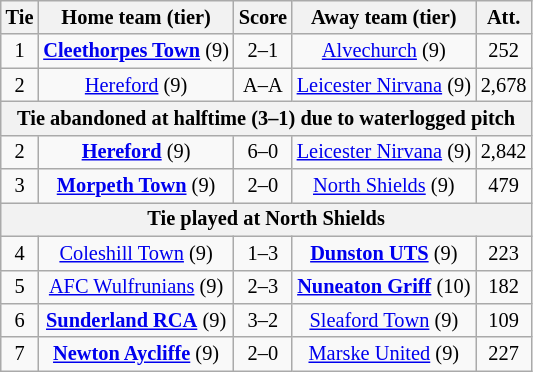<table class="wikitable" style="text-align: center; font-size:85%">
<tr>
<th>Tie</th>
<th>Home team (tier)</th>
<th>Score</th>
<th>Away team (tier)</th>
<th>Att.</th>
</tr>
<tr>
<td>1</td>
<td><strong><a href='#'>Cleethorpes Town</a></strong> (9)</td>
<td>2–1</td>
<td><a href='#'>Alvechurch</a> (9)</td>
<td>252</td>
</tr>
<tr>
<td>2</td>
<td><a href='#'>Hereford</a> (9)</td>
<td>A–A</td>
<td><a href='#'>Leicester Nirvana</a> (9)</td>
<td>2,678</td>
</tr>
<tr>
<th colspan="5">Tie abandoned at halftime (3–1) due to waterlogged pitch</th>
</tr>
<tr>
<td>2</td>
<td><strong><a href='#'>Hereford</a></strong> (9)</td>
<td>6–0</td>
<td><a href='#'>Leicester Nirvana</a> (9)</td>
<td>2,842</td>
</tr>
<tr>
<td>3</td>
<td><strong><a href='#'>Morpeth Town</a></strong> (9)</td>
<td>2–0</td>
<td><a href='#'>North Shields</a> (9)</td>
<td>479</td>
</tr>
<tr>
<th colspan="5">Tie played at North Shields</th>
</tr>
<tr>
<td>4</td>
<td><a href='#'>Coleshill Town</a> (9)</td>
<td>1–3 </td>
<td><strong><a href='#'>Dunston UTS</a></strong> (9)</td>
<td>223</td>
</tr>
<tr>
<td>5</td>
<td><a href='#'>AFC Wulfrunians</a> (9)</td>
<td>2–3</td>
<td><strong><a href='#'>Nuneaton Griff</a></strong> (10)</td>
<td>182</td>
</tr>
<tr>
<td>6</td>
<td><strong><a href='#'>Sunderland RCA</a></strong> (9)</td>
<td>3–2</td>
<td><a href='#'>Sleaford Town</a> (9)</td>
<td>109</td>
</tr>
<tr>
<td>7</td>
<td><strong><a href='#'>Newton Aycliffe</a></strong> (9)</td>
<td>2–0</td>
<td><a href='#'>Marske United</a> (9)</td>
<td>227</td>
</tr>
</table>
